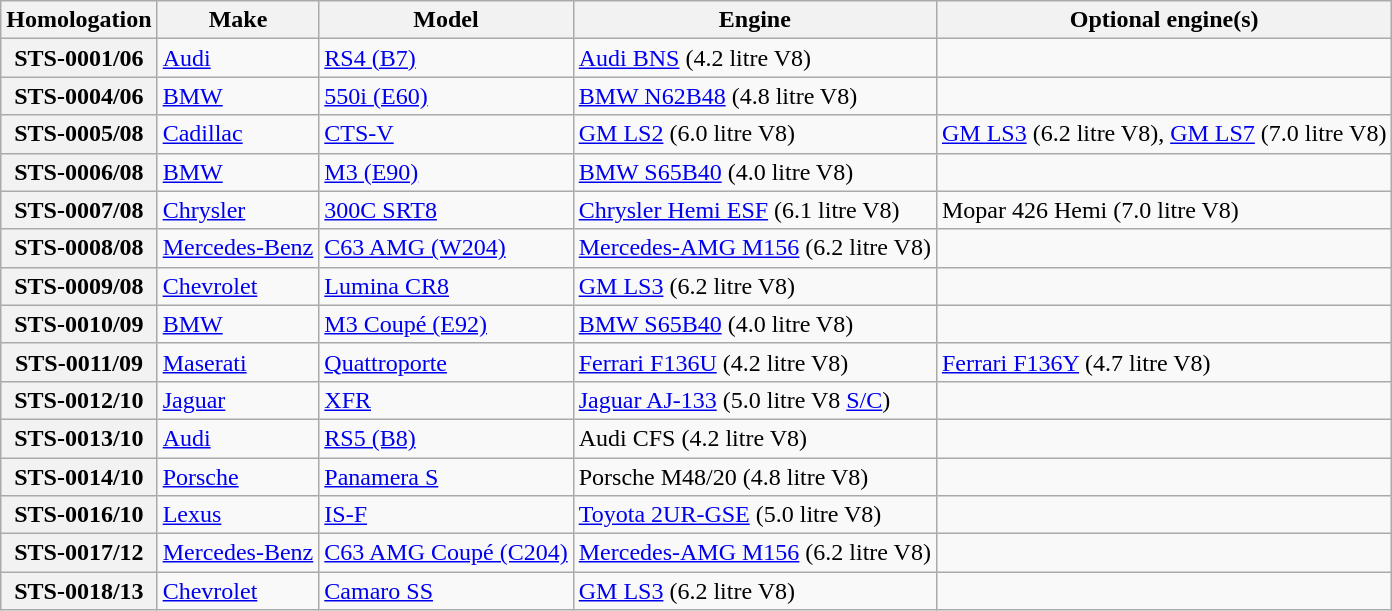<table class="wikitable">
<tr>
<th>Homologation</th>
<th>Make</th>
<th>Model</th>
<th>Engine</th>
<th>Optional engine(s)</th>
</tr>
<tr>
<th>STS-0001/06</th>
<td><a href='#'>Audi</a></td>
<td><a href='#'>RS4 (B7)</a></td>
<td><a href='#'>Audi BNS</a> (4.2 litre V8)</td>
<td></td>
</tr>
<tr>
<th>STS-0004/06</th>
<td><a href='#'>BMW</a></td>
<td><a href='#'>550i (E60)</a></td>
<td><a href='#'>BMW N62B48</a> (4.8 litre V8)</td>
<td></td>
</tr>
<tr>
<th>STS-0005/08</th>
<td><a href='#'>Cadillac</a></td>
<td><a href='#'>CTS-V</a></td>
<td><a href='#'>GM LS2</a> (6.0 litre V8)</td>
<td><a href='#'>GM LS3</a> (6.2 litre V8), <a href='#'>GM LS7</a> (7.0 litre V8)</td>
</tr>
<tr>
<th>STS-0006/08</th>
<td><a href='#'>BMW</a></td>
<td><a href='#'>M3 (E90)</a></td>
<td><a href='#'>BMW S65B40</a> (4.0 litre V8)</td>
<td></td>
</tr>
<tr>
<th>STS-0007/08</th>
<td><a href='#'>Chrysler</a></td>
<td><a href='#'>300C SRT8</a></td>
<td><a href='#'>Chrysler Hemi ESF</a> (6.1 litre V8)</td>
<td>Mopar 426 Hemi (7.0 litre V8)</td>
</tr>
<tr>
<th>STS-0008/08</th>
<td><a href='#'>Mercedes-Benz</a></td>
<td><a href='#'>C63 AMG (W204)</a></td>
<td><a href='#'>Mercedes-AMG M156</a> (6.2 litre V8)</td>
<td></td>
</tr>
<tr>
<th>STS-0009/08</th>
<td><a href='#'>Chevrolet</a></td>
<td><a href='#'>Lumina CR8</a></td>
<td><a href='#'>GM LS3</a> (6.2 litre V8)</td>
<td></td>
</tr>
<tr>
<th>STS-0010/09</th>
<td><a href='#'>BMW</a></td>
<td><a href='#'>M3 Coupé (E92)</a></td>
<td><a href='#'>BMW S65B40</a> (4.0 litre V8)</td>
<td></td>
</tr>
<tr>
<th>STS-0011/09</th>
<td><a href='#'>Maserati</a></td>
<td><a href='#'>Quattroporte</a></td>
<td><a href='#'>Ferrari F136U</a> (4.2 litre V8)</td>
<td><a href='#'>Ferrari F136Y</a> (4.7 litre V8)</td>
</tr>
<tr>
<th>STS-0012/10</th>
<td><a href='#'>Jaguar</a></td>
<td><a href='#'>XFR</a></td>
<td><a href='#'>Jaguar AJ-133</a> (5.0 litre V8 <a href='#'>S/C</a>)</td>
<td></td>
</tr>
<tr>
<th>STS-0013/10</th>
<td><a href='#'>Audi</a></td>
<td><a href='#'>RS5 (B8)</a></td>
<td>Audi CFS (4.2 litre V8)</td>
<td></td>
</tr>
<tr>
<th>STS-0014/10</th>
<td><a href='#'>Porsche</a></td>
<td><a href='#'>Panamera S</a></td>
<td>Porsche M48/20 (4.8 litre V8)</td>
<td></td>
</tr>
<tr>
<th>STS-0016/10</th>
<td><a href='#'>Lexus</a></td>
<td><a href='#'>IS-F</a></td>
<td><a href='#'>Toyota 2UR-GSE</a> (5.0 litre V8)</td>
<td></td>
</tr>
<tr>
<th>STS-0017/12</th>
<td><a href='#'>Mercedes-Benz</a></td>
<td><a href='#'>C63 AMG Coupé (C204)</a></td>
<td><a href='#'>Mercedes-AMG M156</a> (6.2 litre V8)</td>
<td></td>
</tr>
<tr>
<th>STS-0018/13</th>
<td><a href='#'>Chevrolet</a></td>
<td><a href='#'>Camaro SS</a></td>
<td><a href='#'>GM LS3</a> (6.2 litre V8)</td>
<td></td>
</tr>
</table>
